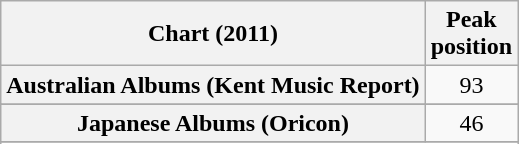<table class="wikitable sortable plainrowheaders">
<tr>
<th>Chart (2011)</th>
<th>Peak<br>position</th>
</tr>
<tr>
<th scope="row">Australian Albums (Kent Music Report)</th>
<td align="center">93</td>
</tr>
<tr>
</tr>
<tr>
</tr>
<tr>
</tr>
<tr>
</tr>
<tr>
</tr>
<tr>
<th scope="row">Japanese Albums (Oricon)</th>
<td align="center">46</td>
</tr>
<tr>
</tr>
<tr>
</tr>
<tr>
</tr>
<tr>
</tr>
<tr>
</tr>
<tr>
</tr>
<tr>
</tr>
</table>
